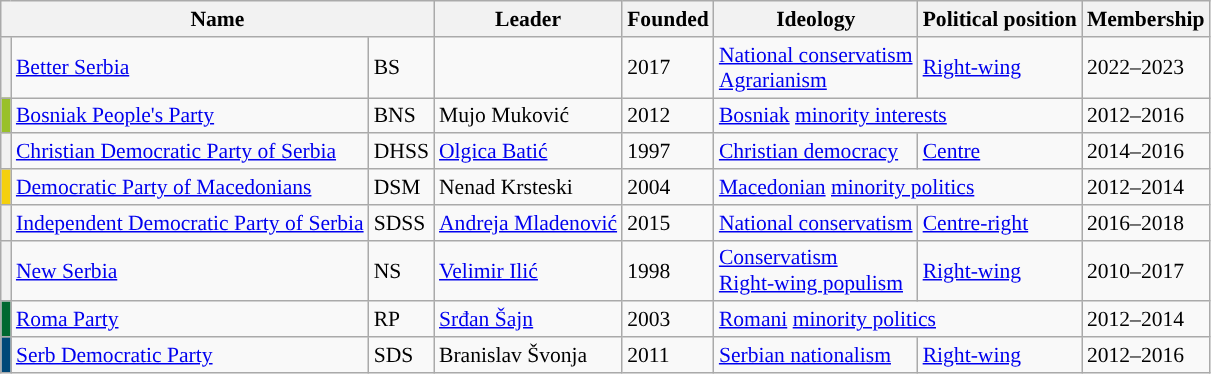<table class="wikitable" style="text-align:left; font-size:90%">
<tr>
<th colspan="3">Name</th>
<th>Leader</th>
<th>Founded</th>
<th>Ideology</th>
<th>Political position</th>
<th>Membership</th>
</tr>
<tr>
<th style="background-color:"></th>
<td><a href='#'>Better Serbia</a><br><small><em></em></small></td>
<td>BS</td>
<td></td>
<td>2017</td>
<td><a href='#'>National conservatism</a><br><a href='#'>Agrarianism</a></td>
<td><a href='#'>Right-wing</a></td>
<td>2022–2023</td>
</tr>
<tr>
<th style="background-color:#99C029"></th>
<td><a href='#'>Bosniak People's Party</a><br><small><em></em></small></td>
<td>BNS</td>
<td>Mujo Muković</td>
<td>2012</td>
<td colspan="2"><a href='#'>Bosniak</a> <a href='#'>minority interests</a></td>
<td>2012–2016</td>
</tr>
<tr>
<th style="background-color:"></th>
<td><a href='#'>Christian Democratic Party of Serbia</a><br><small><em></em></small></td>
<td>DHSS</td>
<td><a href='#'>Olgica Batić</a></td>
<td>1997</td>
<td><a href='#'>Christian democracy</a></td>
<td><a href='#'>Centre</a></td>
<td>2014–2016</td>
</tr>
<tr>
<th style="background-color:#F4D00D"></th>
<td><a href='#'>Democratic Party of Macedonians</a><br><small><em></em></small></td>
<td>DSM</td>
<td>Nenad Krsteski</td>
<td>2004</td>
<td colspan="2"><a href='#'>Macedonian</a> <a href='#'>minority politics</a></td>
<td>2012–2014</td>
</tr>
<tr>
<th style="background-color:"></th>
<td><a href='#'>Independent Democratic Party of Serbia</a><br><small><em></em></small></td>
<td>SDSS</td>
<td><a href='#'>Andreja Mladenović</a></td>
<td>2015</td>
<td><a href='#'>National conservatism</a></td>
<td><a href='#'>Centre-right</a></td>
<td>2016–2018</td>
</tr>
<tr>
<th style="background-color:"></th>
<td><a href='#'>New Serbia</a><br><small><em></em></small></td>
<td>NS</td>
<td><a href='#'>Velimir Ilić</a></td>
<td>1998</td>
<td><a href='#'>Conservatism</a><br><a href='#'>Right-wing populism</a></td>
<td><a href='#'>Right-wing</a></td>
<td>2010–2017</td>
</tr>
<tr>
<th style="background-color:#016830"></th>
<td><a href='#'>Roma Party</a><br><small><em></em></small></td>
<td>RP</td>
<td><a href='#'>Srđan Šajn</a></td>
<td>2003</td>
<td colspan="2"><a href='#'>Romani</a> <a href='#'>minority politics</a></td>
<td>2012–2014</td>
</tr>
<tr>
<th style="background-color:#004878"></th>
<td><a href='#'>Serb Democratic Party</a><br><small><em></em></small></td>
<td>SDS</td>
<td>Branislav Švonja</td>
<td>2011</td>
<td><a href='#'>Serbian nationalism</a></td>
<td><a href='#'>Right-wing</a></td>
<td>2012–2016</td>
</tr>
</table>
